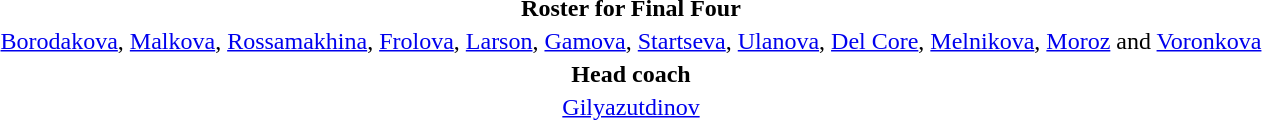<table style="text-align: center; margin-top: 2em; margin-left: auto; margin-right: auto">
<tr>
<td><strong>Roster for Final Four</strong></td>
</tr>
<tr>
<td><a href='#'>Borodakova</a>, <a href='#'>Malkova</a>, <a href='#'>Rossamakhina</a>, <a href='#'>Frolova</a>, <a href='#'>Larson</a>, <a href='#'>Gamova</a>, <a href='#'>Startseva</a>, <a href='#'>Ulanova</a>, <a href='#'>Del Core</a>, <a href='#'>Melnikova</a>, <a href='#'>Moroz</a> and <a href='#'>Voronkova</a></td>
</tr>
<tr>
<td><strong>Head coach</strong></td>
</tr>
<tr>
<td><a href='#'>Gilyazutdinov</a></td>
</tr>
</table>
